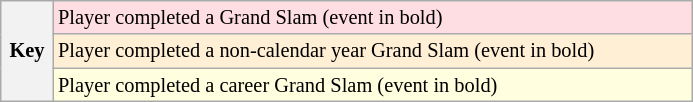<table class="wikitable" style="font-size:85%; width:34em">
<tr>
<th rowspan=3>Key</th>
<td style="background: #ffdee3;">Player completed a Grand Slam (event in bold)</td>
</tr>
<tr>
<td style="background: #ffefd5">Player completed a non-calendar year Grand Slam (event in bold)</td>
</tr>
<tr>
<td style="background: #ffffe0">Player completed a career Grand Slam (event in bold)</td>
</tr>
</table>
